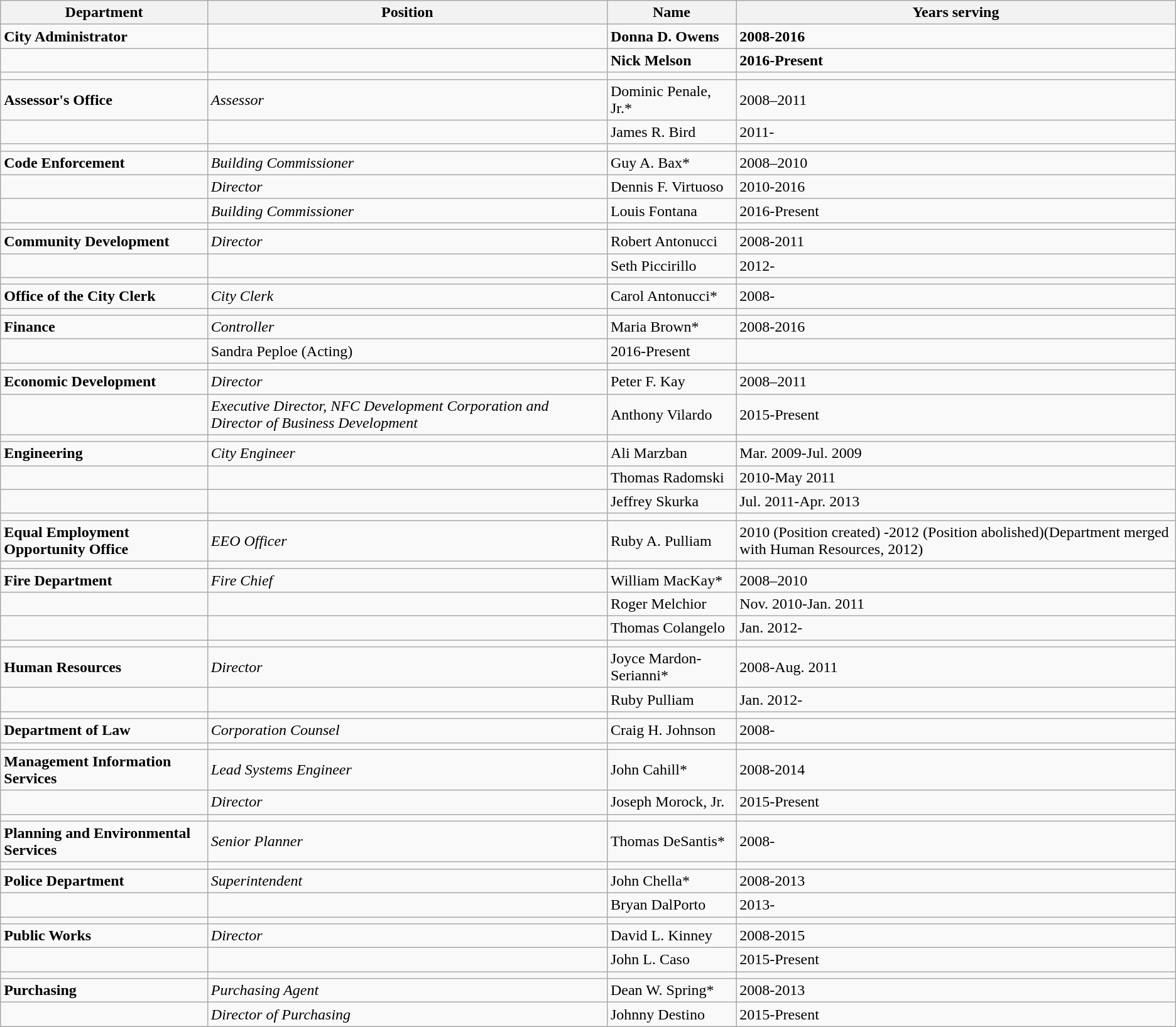<table class="wikitable">
<tr>
<th>Department</th>
<th>Position</th>
<th>Name</th>
<th>Years serving</th>
</tr>
<tr>
<td><strong>City Administrator</strong></td>
<td></td>
<td><strong>Donna D. Owens</strong></td>
<td><strong>2008-2016</strong></td>
</tr>
<tr>
<td></td>
<td></td>
<td><strong>Nick Melson</strong></td>
<td><strong>2016-Present</strong></td>
</tr>
<tr>
<td></td>
<td></td>
<td></td>
<td></td>
</tr>
<tr>
<td><strong>Assessor's Office</strong></td>
<td><em>Assessor</em></td>
<td>Dominic Penale, Jr.*</td>
<td>2008–2011</td>
</tr>
<tr>
<td></td>
<td></td>
<td>James R. Bird</td>
<td>2011-</td>
</tr>
<tr>
<td></td>
<td></td>
<td></td>
<td></td>
</tr>
<tr>
<td><strong>Code Enforcement</strong></td>
<td><em>Building Commissioner</em></td>
<td>Guy A. Bax*</td>
<td>2008–2010</td>
</tr>
<tr>
<td></td>
<td><em>Director</em></td>
<td>Dennis F. Virtuoso</td>
<td>2010-2016</td>
</tr>
<tr>
<td></td>
<td><em>Building Commissioner</em></td>
<td>Louis Fontana</td>
<td>2016-Present</td>
</tr>
<tr>
<td></td>
<td></td>
<td></td>
<td></td>
</tr>
<tr>
<td><strong>Community Development</strong></td>
<td><em>Director</em></td>
<td>Robert Antonucci</td>
<td>2008-2011</td>
</tr>
<tr>
<td></td>
<td></td>
<td>Seth Piccirillo</td>
<td>2012-</td>
</tr>
<tr>
<td></td>
<td></td>
<td></td>
<td></td>
</tr>
<tr>
<td><strong>Office of the City Clerk</strong></td>
<td><em>City Clerk</em></td>
<td>Carol Antonucci*</td>
<td>2008-</td>
</tr>
<tr>
<td></td>
<td></td>
<td></td>
<td></td>
</tr>
<tr>
<td><strong>Finance</strong></td>
<td><em>Controller</em></td>
<td>Maria Brown*</td>
<td>2008-2016</td>
</tr>
<tr>
<td></td>
<td>Sandra Peploe (Acting)</td>
<td>2016-Present</td>
</tr>
<tr>
<td></td>
<td></td>
<td></td>
<td></td>
</tr>
<tr>
<td><strong>Economic Development</strong></td>
<td><em>Director</em></td>
<td>Peter F. Kay</td>
<td>2008–2011</td>
</tr>
<tr>
<td></td>
<td><em>Executive Director, NFC Development Corporation and Director of Business Development</em></td>
<td>Anthony Vilardo</td>
<td>2015-Present</td>
</tr>
<tr>
<td></td>
<td></td>
<td></td>
<td></td>
</tr>
<tr>
<td><strong>Engineering</strong></td>
<td><em>City Engineer</em></td>
<td>Ali Marzban</td>
<td>Mar. 2009-Jul. 2009</td>
</tr>
<tr>
<td></td>
<td></td>
<td>Thomas Radomski</td>
<td>2010-May 2011</td>
</tr>
<tr>
<td></td>
<td></td>
<td>Jeffrey Skurka</td>
<td>Jul. 2011-Apr. 2013</td>
</tr>
<tr>
<td></td>
<td></td>
<td></td>
<td></td>
</tr>
<tr>
<td><strong>Equal Employment Opportunity Office</strong></td>
<td><em>EEO Officer</em></td>
<td>Ruby A. Pulliam</td>
<td>2010 (Position created) -2012 (Position abolished)(Department merged with Human Resources, 2012)</td>
</tr>
<tr>
<td></td>
<td></td>
<td></td>
<td></td>
</tr>
<tr>
<td><strong>Fire Department</strong></td>
<td><em>Fire Chief</em></td>
<td>William MacKay*</td>
<td>2008–2010</td>
</tr>
<tr>
<td></td>
<td></td>
<td>Roger Melchior</td>
<td>Nov. 2010-Jan. 2011</td>
</tr>
<tr>
<td></td>
<td></td>
<td>Thomas Colangelo</td>
<td>Jan. 2012-</td>
</tr>
<tr>
<td></td>
<td></td>
<td></td>
<td></td>
</tr>
<tr>
<td><strong>Human Resources</strong></td>
<td><em>Director</em></td>
<td>Joyce Mardon-Serianni*</td>
<td>2008-Aug. 2011</td>
</tr>
<tr>
<td></td>
<td></td>
<td>Ruby Pulliam</td>
<td>Jan. 2012-</td>
</tr>
<tr>
<td></td>
<td></td>
<td></td>
<td></td>
</tr>
<tr>
<td><strong>Department of Law</strong></td>
<td><em>Corporation Counsel</em></td>
<td>Craig H. Johnson</td>
<td>2008-</td>
</tr>
<tr>
<td></td>
<td></td>
<td></td>
<td></td>
</tr>
<tr>
<td><strong>Management Information Services</strong></td>
<td><em>Lead Systems Engineer</em></td>
<td>John Cahill*</td>
<td>2008-2014</td>
</tr>
<tr>
<td></td>
<td><em>Director</em></td>
<td>Joseph Morock, Jr.</td>
<td>2015-Present</td>
</tr>
<tr>
<td></td>
<td></td>
<td></td>
<td></td>
</tr>
<tr>
<td><strong>Planning and Environmental Services</strong></td>
<td><em>Senior Planner</em></td>
<td>Thomas DeSantis*</td>
<td>2008-</td>
</tr>
<tr>
<td></td>
<td></td>
<td></td>
<td></td>
</tr>
<tr>
<td><strong>Police Department</strong></td>
<td><em>Superintendent</em></td>
<td>John Chella*</td>
<td>2008-2013</td>
</tr>
<tr>
<td></td>
<td></td>
<td>Bryan DalPorto</td>
<td>2013-</td>
</tr>
<tr>
<td></td>
<td></td>
<td></td>
<td></td>
</tr>
<tr>
<td><strong>Public Works</strong></td>
<td><em>Director</em></td>
<td>David L. Kinney</td>
<td>2008-2015</td>
</tr>
<tr>
<td></td>
<td></td>
<td>John L. Caso</td>
<td>2015-Present</td>
</tr>
<tr>
<td></td>
<td></td>
<td></td>
<td></td>
</tr>
<tr>
<td><strong>Purchasing</strong></td>
<td><em>Purchasing Agent</em></td>
<td>Dean W. Spring*</td>
<td>2008-2013</td>
</tr>
<tr>
<td></td>
<td><em>Director of Purchasing</em></td>
<td>Johnny Destino</td>
<td>2015-Present</td>
</tr>
</table>
